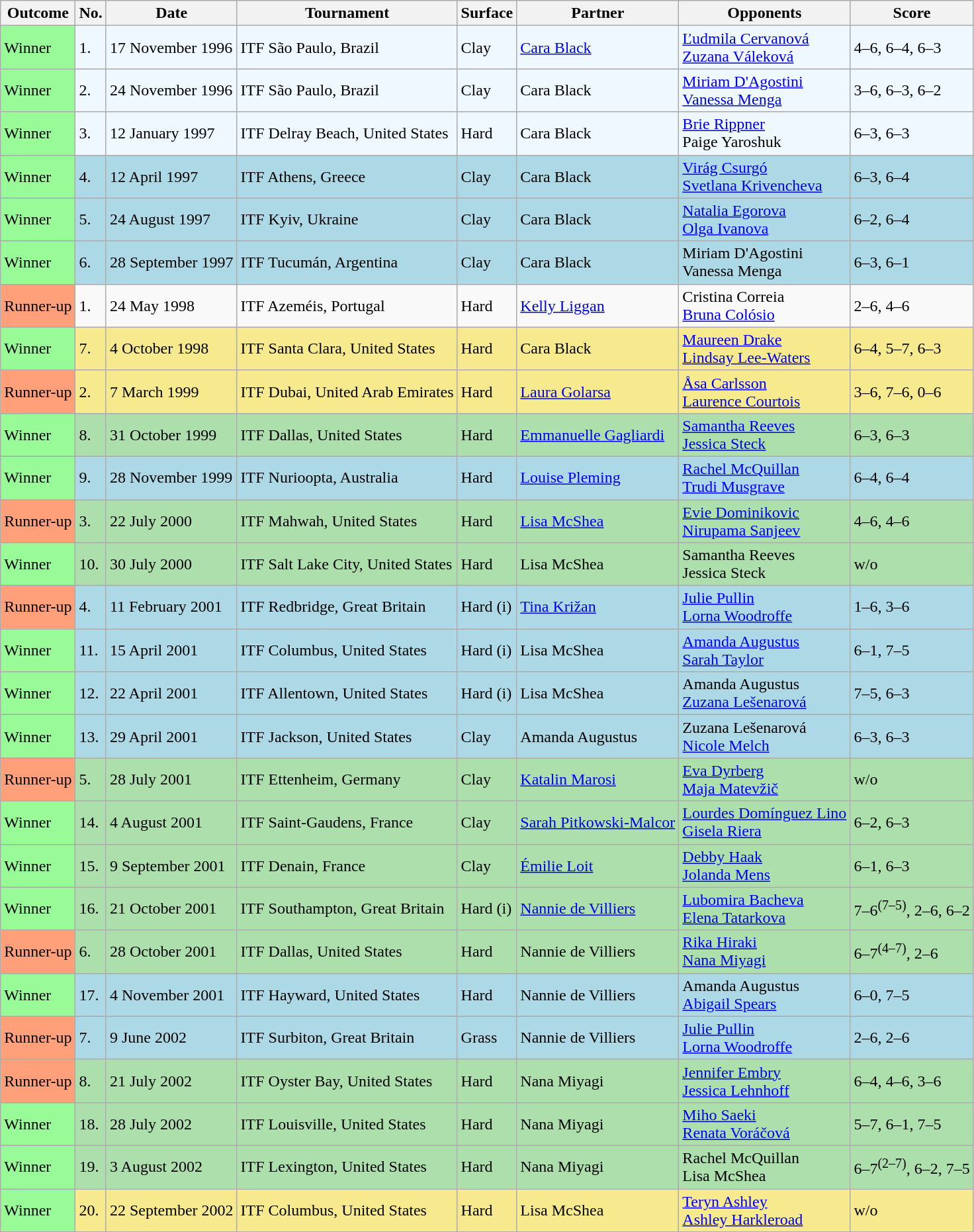<table class="sortable wikitable">
<tr>
<th>Outcome</th>
<th>No.</th>
<th>Date</th>
<th>Tournament</th>
<th>Surface</th>
<th>Partner</th>
<th>Opponents</th>
<th class="unsortable">Score</th>
</tr>
<tr style="background:#f0f8ff;">
<td style="background:#98fb98;">Winner</td>
<td>1.</td>
<td>17 November 1996</td>
<td>ITF São Paulo, Brazil</td>
<td>Clay</td>
<td> <a href='#'>Cara Black</a></td>
<td> <a href='#'>Ľudmila Cervanová</a> <br>  <a href='#'>Zuzana Váleková</a></td>
<td>4–6, 6–4, 6–3</td>
</tr>
<tr style="background:#f0f8ff;">
<td style="background:#98fb98;">Winner</td>
<td>2.</td>
<td>24 November 1996</td>
<td>ITF São Paulo, Brazil</td>
<td>Clay</td>
<td> Cara Black</td>
<td> <a href='#'>Miriam D'Agostini</a> <br>  <a href='#'>Vanessa Menga</a></td>
<td>3–6, 6–3, 6–2</td>
</tr>
<tr style="background:#f0f8ff;">
<td style="background:#98fb98;">Winner</td>
<td>3.</td>
<td>12 January 1997</td>
<td>ITF Delray Beach, United States</td>
<td>Hard</td>
<td> Cara Black</td>
<td> <a href='#'>Brie Rippner</a> <br>  Paige Yaroshuk</td>
<td>6–3, 6–3</td>
</tr>
<tr style="background:lightblue;">
<td style="background:#98fb98;">Winner</td>
<td>4.</td>
<td>12 April 1997</td>
<td>ITF Athens, Greece</td>
<td>Clay</td>
<td> Cara Black</td>
<td> <a href='#'>Virág Csurgó</a> <br>  <a href='#'>Svetlana Krivencheva</a></td>
<td>6–3, 6–4</td>
</tr>
<tr style="background:lightblue;">
<td style="background:#98fb98;">Winner</td>
<td>5.</td>
<td>24 August 1997</td>
<td>ITF Kyiv, Ukraine</td>
<td>Clay</td>
<td> Cara Black</td>
<td> <a href='#'>Natalia Egorova</a> <br>  <a href='#'>Olga Ivanova</a></td>
<td>6–2, 6–4</td>
</tr>
<tr style="background:lightblue;">
<td style="background:#98fb98;">Winner</td>
<td>6.</td>
<td>28 September 1997</td>
<td>ITF Tucumán, Argentina</td>
<td>Clay</td>
<td> Cara Black</td>
<td> Miriam D'Agostini <br>  Vanessa Menga</td>
<td>6–3, 6–1</td>
</tr>
<tr>
<td style="background:#ffa07a;">Runner-up</td>
<td>1.</td>
<td>24 May 1998</td>
<td>ITF Azeméis, Portugal</td>
<td>Hard</td>
<td> <a href='#'>Kelly Liggan</a></td>
<td> Cristina Correia <br>  <a href='#'>Bruna Colósio</a></td>
<td>2–6, 4–6</td>
</tr>
<tr style="background:#f7e98e;">
<td style="background:#98fb98;">Winner</td>
<td>7.</td>
<td>4 October 1998</td>
<td>ITF Santa Clara, United States</td>
<td>Hard</td>
<td> Cara Black</td>
<td> <a href='#'>Maureen Drake</a> <br>  <a href='#'>Lindsay Lee-Waters</a></td>
<td>6–4, 5–7, 6–3</td>
</tr>
<tr style="background:#f7e98e;">
<td style="background:#ffa07a;">Runner-up</td>
<td>2.</td>
<td>7 March 1999</td>
<td>ITF Dubai, United Arab Emirates</td>
<td>Hard</td>
<td> <a href='#'>Laura Golarsa</a></td>
<td> <a href='#'>Åsa Carlsson</a> <br>  <a href='#'>Laurence Courtois</a></td>
<td>3–6, 7–6, 0–6</td>
</tr>
<tr style="background:#addfad;">
<td style="background:#98fb98;">Winner</td>
<td>8.</td>
<td>31 October 1999</td>
<td>ITF Dallas, United States</td>
<td>Hard</td>
<td> <a href='#'>Emmanuelle Gagliardi</a></td>
<td> <a href='#'>Samantha Reeves</a> <br>  <a href='#'>Jessica Steck</a></td>
<td>6–3, 6–3</td>
</tr>
<tr style="background:lightblue;">
<td style="background:#98fb98;">Winner</td>
<td>9.</td>
<td>28 November 1999</td>
<td>ITF Nurioopta, Australia</td>
<td>Hard</td>
<td> <a href='#'>Louise Pleming</a></td>
<td> <a href='#'>Rachel McQuillan</a> <br>  <a href='#'>Trudi Musgrave</a></td>
<td>6–4, 6–4</td>
</tr>
<tr style="background:#addfad;">
<td style="background:#ffa07a;">Runner-up</td>
<td>3.</td>
<td>22 July 2000</td>
<td>ITF Mahwah, United States</td>
<td>Hard</td>
<td> <a href='#'>Lisa McShea</a></td>
<td> <a href='#'>Evie Dominikovic</a> <br>  <a href='#'>Nirupama Sanjeev</a></td>
<td>4–6, 4–6</td>
</tr>
<tr style="background:#addfad;">
<td style="background:#98fb98;">Winner</td>
<td>10.</td>
<td>30 July 2000</td>
<td>ITF Salt Lake City, United States</td>
<td>Hard</td>
<td> Lisa McShea</td>
<td> Samantha Reeves <br>  Jessica Steck</td>
<td>w/o</td>
</tr>
<tr style="background:lightblue;">
<td style="background:#ffa07a;">Runner-up</td>
<td>4.</td>
<td>11 February 2001</td>
<td>ITF Redbridge, Great Britain</td>
<td>Hard (i)</td>
<td> <a href='#'>Tina Križan</a></td>
<td> <a href='#'>Julie Pullin</a> <br>  <a href='#'>Lorna Woodroffe</a></td>
<td>1–6, 3–6</td>
</tr>
<tr style="background:lightblue;">
<td style="background:#98fb98;">Winner</td>
<td>11.</td>
<td>15 April 2001</td>
<td>ITF Columbus, United States</td>
<td>Hard (i)</td>
<td> Lisa McShea</td>
<td> <a href='#'>Amanda Augustus</a> <br>  <a href='#'>Sarah Taylor</a></td>
<td>6–1, 7–5</td>
</tr>
<tr style="background:lightblue;">
<td style="background:#98fb98;">Winner</td>
<td>12.</td>
<td>22 April 2001</td>
<td>ITF Allentown, United States</td>
<td>Hard (i)</td>
<td> Lisa McShea</td>
<td> Amanda Augustus <br>  <a href='#'>Zuzana Lešenarová</a></td>
<td>7–5, 6–3</td>
</tr>
<tr style="background:lightblue;">
<td style="background:#98fb98;">Winner</td>
<td>13.</td>
<td>29 April 2001</td>
<td>ITF Jackson, United States</td>
<td>Clay</td>
<td> Amanda Augustus</td>
<td> Zuzana Lešenarová <br>  <a href='#'>Nicole Melch</a></td>
<td>6–3, 6–3</td>
</tr>
<tr style="background:#addfad;">
<td style="background:#ffa07a;">Runner-up</td>
<td>5.</td>
<td>28 July 2001</td>
<td>ITF Ettenheim, Germany</td>
<td>Clay</td>
<td> <a href='#'>Katalin Marosi</a></td>
<td> <a href='#'>Eva Dyrberg</a> <br>  <a href='#'>Maja Matevžič</a></td>
<td>w/o</td>
</tr>
<tr style="background:#addfad;">
<td style="background:#98fb98;">Winner</td>
<td>14.</td>
<td>4 August 2001</td>
<td>ITF Saint-Gaudens, France</td>
<td>Clay</td>
<td> <a href='#'>Sarah Pitkowski-Malcor</a></td>
<td> <a href='#'>Lourdes Domínguez Lino</a> <br>  <a href='#'>Gisela Riera</a></td>
<td>6–2, 6–3</td>
</tr>
<tr style="background:#addfad;">
<td style="background:#98fb98;">Winner</td>
<td>15.</td>
<td>9 September 2001</td>
<td>ITF Denain, France</td>
<td>Clay</td>
<td> <a href='#'>Émilie Loit</a></td>
<td> <a href='#'>Debby Haak</a> <br>  <a href='#'>Jolanda Mens</a></td>
<td>6–1, 6–3</td>
</tr>
<tr style="background:#addfad;">
<td style="background:#98fb98;">Winner</td>
<td>16.</td>
<td>21 October 2001</td>
<td>ITF Southampton, Great Britain</td>
<td>Hard (i)</td>
<td> <a href='#'>Nannie de Villiers</a></td>
<td> <a href='#'>Lubomira Bacheva</a> <br>  <a href='#'>Elena Tatarkova</a></td>
<td>7–6<sup>(7–5)</sup>, 2–6, 6–2</td>
</tr>
<tr style="background:#addfad;">
<td style="background:#ffa07a;">Runner-up</td>
<td>6.</td>
<td>28 October 2001</td>
<td>ITF Dallas, United States</td>
<td>Hard</td>
<td> Nannie de Villiers</td>
<td> <a href='#'>Rika Hiraki</a> <br>  <a href='#'>Nana Miyagi</a></td>
<td>6–7<sup>(4–7)</sup>, 2–6</td>
</tr>
<tr style="background:lightblue;">
<td style="background:#98fb98;">Winner</td>
<td>17.</td>
<td>4 November 2001</td>
<td>ITF Hayward, United States</td>
<td>Hard</td>
<td> Nannie de Villiers</td>
<td> Amanda Augustus <br>  <a href='#'>Abigail Spears</a></td>
<td>6–0, 7–5</td>
</tr>
<tr style="background:lightblue;">
<td style="background:#ffa07a;">Runner-up</td>
<td>7.</td>
<td>9 June 2002</td>
<td>ITF Surbiton, Great Britain</td>
<td>Grass</td>
<td> Nannie de Villiers</td>
<td> <a href='#'>Julie Pullin</a> <br>  <a href='#'>Lorna Woodroffe</a></td>
<td>2–6, 2–6</td>
</tr>
<tr style="background:#addfad;">
<td style="background:#ffa07a;">Runner-up</td>
<td>8.</td>
<td>21 July 2002</td>
<td>ITF Oyster Bay, United States</td>
<td>Hard</td>
<td> Nana Miyagi</td>
<td> <a href='#'>Jennifer Embry</a> <br>  <a href='#'>Jessica Lehnhoff</a></td>
<td>6–4, 4–6, 3–6</td>
</tr>
<tr style="background:#addfad;">
<td style="background:#98fb98;">Winner</td>
<td>18.</td>
<td>28 July 2002</td>
<td>ITF Louisville, United States</td>
<td>Hard</td>
<td> Nana Miyagi</td>
<td> <a href='#'>Miho Saeki</a> <br>  <a href='#'>Renata Voráčová</a></td>
<td>5–7, 6–1, 7–5</td>
</tr>
<tr style="background:#addfad;">
<td style="background:#98fb98;">Winner</td>
<td>19.</td>
<td>3 August 2002</td>
<td>ITF Lexington, United States</td>
<td>Hard</td>
<td> Nana Miyagi</td>
<td> Rachel McQuillan <br>  Lisa McShea</td>
<td>6–7<sup>(2–7)</sup>, 6–2, 7–5</td>
</tr>
<tr style="background:#f7e98e;">
<td style="background:#98fb98;">Winner</td>
<td>20.</td>
<td>22 September 2002</td>
<td>ITF Columbus, United States</td>
<td>Hard</td>
<td> Lisa McShea</td>
<td> <a href='#'>Teryn Ashley</a> <br>  <a href='#'>Ashley Harkleroad</a></td>
<td>w/o</td>
</tr>
</table>
